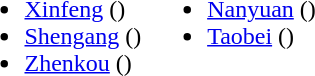<table>
<tr>
<td valign="top"><br><ul><li><a href='#'>Xinfeng</a> ()</li><li><a href='#'>Shengang</a> ()</li><li><a href='#'>Zhenkou</a> ()</li></ul></td>
<td valign="top"><br><ul><li><a href='#'>Nanyuan</a> ()</li><li><a href='#'>Taobei</a> ()</li></ul></td>
</tr>
</table>
